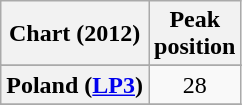<table class="wikitable sortable plainrowheaders">
<tr>
<th>Chart (2012)</th>
<th>Peak<br>position</th>
</tr>
<tr>
</tr>
<tr>
<th scope="row">Poland (<a href='#'>LP3</a>)</th>
<td align="center">28</td>
</tr>
<tr>
</tr>
</table>
